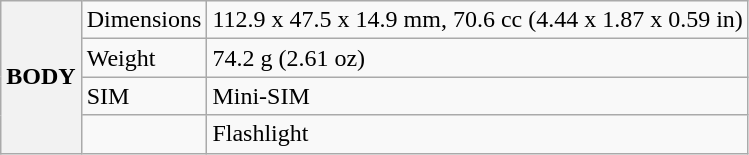<table class="wikitable">
<tr>
<th rowspan="6">BODY</th>
<td>Dimensions</td>
<td>112.9 x 47.5 x 14.9 mm, 70.6 cc (4.44 x 1.87 x 0.59 in)</td>
</tr>
<tr>
<td>Weight</td>
<td>74.2 g (2.61 oz)</td>
</tr>
<tr>
<td>SIM</td>
<td>Mini-SIM</td>
</tr>
<tr>
<td></td>
<td>Flashlight</td>
</tr>
</table>
